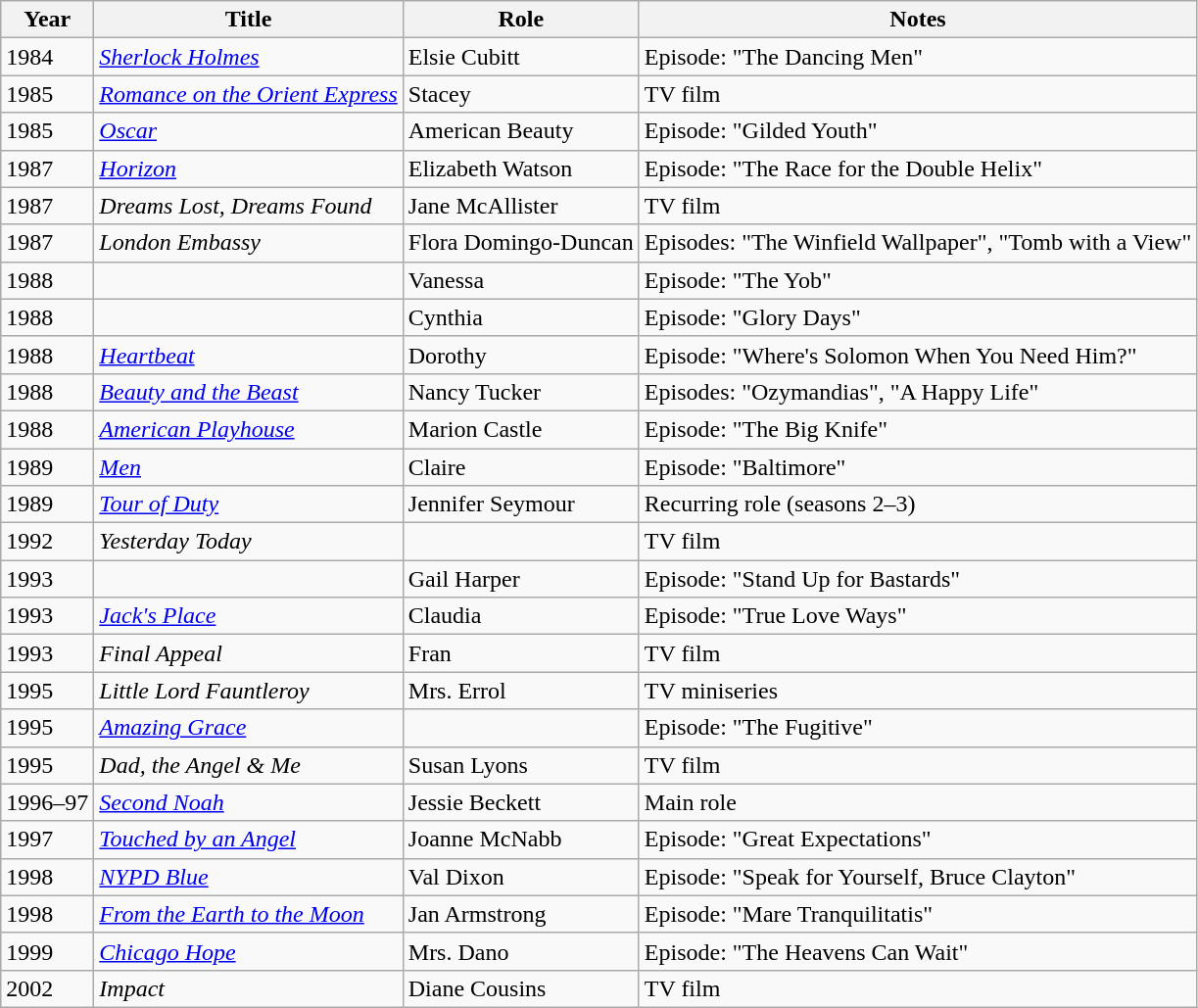<table class="wikitable">
<tr>
<th>Year</th>
<th>Title</th>
<th>Role</th>
<th>Notes</th>
</tr>
<tr>
<td>1984</td>
<td><em><a href='#'>Sherlock Holmes</a></em></td>
<td>Elsie Cubitt</td>
<td>Episode: "The Dancing Men"</td>
</tr>
<tr>
<td>1985</td>
<td><em><a href='#'>Romance on the Orient Express</a></em></td>
<td>Stacey</td>
<td>TV film</td>
</tr>
<tr>
<td>1985</td>
<td><em><a href='#'>Oscar</a></em></td>
<td>American Beauty</td>
<td>Episode: "Gilded Youth"</td>
</tr>
<tr>
<td>1987</td>
<td><em><a href='#'>Horizon</a></em></td>
<td>Elizabeth Watson</td>
<td>Episode: "The Race for the Double Helix"</td>
</tr>
<tr>
<td>1987</td>
<td><em>Dreams Lost, Dreams Found</em></td>
<td>Jane McAllister</td>
<td>TV film</td>
</tr>
<tr>
<td>1987</td>
<td><em>London Embassy</em></td>
<td>Flora Domingo-Duncan</td>
<td>Episodes: "The Winfield Wallpaper", "Tomb with a View"</td>
</tr>
<tr>
<td>1988</td>
<td><em></em></td>
<td>Vanessa</td>
<td>Episode: "The Yob"</td>
</tr>
<tr>
<td>1988</td>
<td><em></em></td>
<td>Cynthia</td>
<td>Episode: "Glory Days"</td>
</tr>
<tr>
<td>1988</td>
<td><em><a href='#'>Heartbeat</a></em></td>
<td>Dorothy</td>
<td>Episode: "Where's Solomon When You Need Him?"</td>
</tr>
<tr>
<td>1988</td>
<td><em><a href='#'>Beauty and the Beast</a></em></td>
<td>Nancy Tucker</td>
<td>Episodes: "Ozymandias", "A Happy Life"</td>
</tr>
<tr>
<td>1988</td>
<td><em><a href='#'>American Playhouse</a></em></td>
<td>Marion Castle</td>
<td>Episode: "The Big Knife"</td>
</tr>
<tr>
<td>1989</td>
<td><em><a href='#'>Men</a></em></td>
<td>Claire</td>
<td>Episode: "Baltimore"</td>
</tr>
<tr>
<td>1989</td>
<td><em><a href='#'>Tour of Duty</a></em></td>
<td>Jennifer Seymour</td>
<td>Recurring role (seasons 2–3)</td>
</tr>
<tr>
<td>1992</td>
<td><em>Yesterday Today</em></td>
<td></td>
<td>TV film</td>
</tr>
<tr>
<td>1993</td>
<td><em></em></td>
<td>Gail Harper</td>
<td>Episode: "Stand Up for Bastards"</td>
</tr>
<tr>
<td>1993</td>
<td><em><a href='#'>Jack's Place</a></em></td>
<td>Claudia</td>
<td>Episode: "True Love Ways"</td>
</tr>
<tr>
<td>1993</td>
<td><em>Final Appeal</em></td>
<td>Fran</td>
<td>TV film</td>
</tr>
<tr>
<td>1995</td>
<td><em>Little Lord Fauntleroy</em></td>
<td>Mrs. Errol</td>
<td>TV miniseries</td>
</tr>
<tr>
<td>1995</td>
<td><em><a href='#'>Amazing Grace</a></em></td>
<td></td>
<td>Episode: "The Fugitive"</td>
</tr>
<tr>
<td>1995</td>
<td><em>Dad, the Angel & Me</em></td>
<td>Susan Lyons</td>
<td>TV film</td>
</tr>
<tr>
<td>1996–97</td>
<td><em><a href='#'>Second Noah</a></em></td>
<td>Jessie Beckett</td>
<td>Main role</td>
</tr>
<tr>
<td>1997</td>
<td><em><a href='#'>Touched by an Angel</a></em></td>
<td>Joanne McNabb</td>
<td>Episode: "Great Expectations"</td>
</tr>
<tr>
<td>1998</td>
<td><em><a href='#'>NYPD Blue</a></em></td>
<td>Val Dixon</td>
<td>Episode: "Speak for Yourself, Bruce Clayton"</td>
</tr>
<tr>
<td>1998</td>
<td><em><a href='#'>From the Earth to the Moon</a></em></td>
<td>Jan Armstrong</td>
<td>Episode: "Mare Tranquilitatis"</td>
</tr>
<tr>
<td>1999</td>
<td><em><a href='#'>Chicago Hope</a></em></td>
<td>Mrs. Dano</td>
<td>Episode: "The Heavens Can Wait"</td>
</tr>
<tr>
<td>2002</td>
<td><em>Impact</em></td>
<td>Diane Cousins</td>
<td>TV film</td>
</tr>
</table>
